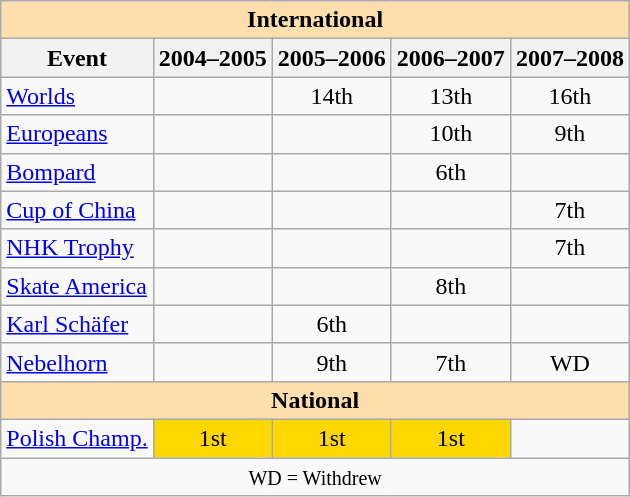<table class="wikitable" style="text-align:center">
<tr>
<th style="background-color: #ffdead; " colspan=5 align=center><strong>International</strong></th>
</tr>
<tr>
<th>Event</th>
<th>2004–2005</th>
<th>2005–2006</th>
<th>2006–2007</th>
<th>2007–2008</th>
</tr>
<tr>
<td align=left><a href='#'>Worlds</a></td>
<td></td>
<td>14th</td>
<td>13th</td>
<td>16th</td>
</tr>
<tr>
<td align=left><a href='#'>Europeans</a></td>
<td></td>
<td></td>
<td>10th</td>
<td>9th</td>
</tr>
<tr>
<td align=left><a href='#'>Bompard</a></td>
<td></td>
<td></td>
<td>6th</td>
<td></td>
</tr>
<tr>
<td align=left><a href='#'>Cup of China</a></td>
<td></td>
<td></td>
<td></td>
<td>7th</td>
</tr>
<tr>
<td align=left><a href='#'>NHK Trophy</a></td>
<td></td>
<td></td>
<td></td>
<td>7th</td>
</tr>
<tr>
<td align=left><a href='#'>Skate America</a></td>
<td></td>
<td></td>
<td>8th</td>
<td></td>
</tr>
<tr>
<td align=left><a href='#'>Karl Schäfer</a></td>
<td></td>
<td>6th</td>
<td></td>
<td></td>
</tr>
<tr>
<td align=left><a href='#'>Nebelhorn</a></td>
<td></td>
<td>9th</td>
<td>7th</td>
<td>WD</td>
</tr>
<tr>
<th style="background-color: #ffdead; " colspan=5 align=center><strong>National</strong></th>
</tr>
<tr>
<td align=left><a href='#'>Polish Champ.</a></td>
<td bgcolor=gold>1st</td>
<td bgcolor=gold>1st</td>
<td bgcolor=gold>1st</td>
<td></td>
</tr>
<tr>
<td colspan=5 align=center><small> WD = Withdrew </small></td>
</tr>
</table>
